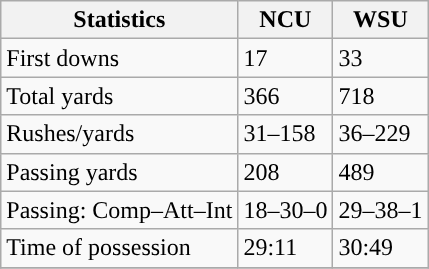<table class="wikitable" style="float: left;">
<tr>
<th>Statistics</th>
<th>NCU</th>
<th>WSU</th>
</tr>
<tr>
<td>First downs</td>
<td>17</td>
<td>33</td>
</tr>
<tr>
<td>Total yards</td>
<td>366</td>
<td>718</td>
</tr>
<tr>
<td>Rushes/yards</td>
<td>31–158</td>
<td>36–229</td>
</tr>
<tr>
<td>Passing yards</td>
<td>208</td>
<td>489</td>
</tr>
<tr>
<td>Passing: Comp–Att–Int</td>
<td>18–30–0</td>
<td>29–38–1</td>
</tr>
<tr>
<td>Time of possession</td>
<td>29:11</td>
<td>30:49</td>
</tr>
<tr>
</tr>
</table>
